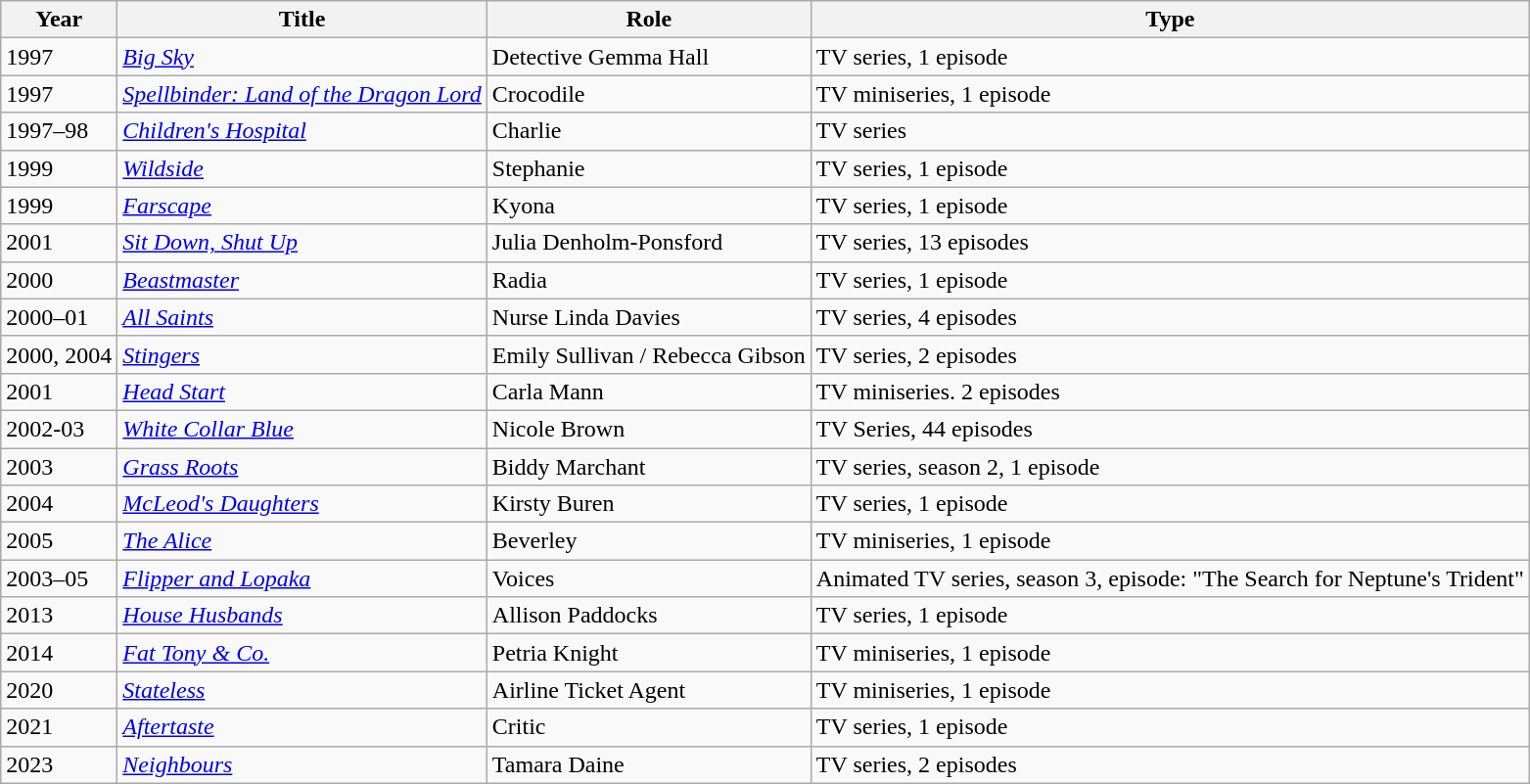<table class="wikitable">
<tr>
<th>Year</th>
<th>Title</th>
<th>Role</th>
<th>Type</th>
</tr>
<tr>
<td>1997</td>
<td><em><a href='#'>Big Sky</a></em></td>
<td>Detective Gemma Hall</td>
<td>TV series, 1 episode</td>
</tr>
<tr>
<td>1997</td>
<td><em><a href='#'>Spellbinder: Land of the Dragon Lord</a></em></td>
<td>Crocodile</td>
<td>TV miniseries, 1 episode</td>
</tr>
<tr>
<td>1997–98</td>
<td><em><a href='#'>Children's Hospital</a></em></td>
<td>Charlie</td>
<td>TV series</td>
</tr>
<tr>
<td>1999</td>
<td><em><a href='#'>Wildside</a></em></td>
<td>Stephanie</td>
<td>TV series, 1 episode</td>
</tr>
<tr>
<td>1999</td>
<td><em><a href='#'>Farscape</a></em></td>
<td>Kyona</td>
<td>TV series, 1 episode</td>
</tr>
<tr>
<td>2001</td>
<td><em><a href='#'>Sit Down, Shut Up</a></em></td>
<td>Julia Denholm-Ponsford</td>
<td>TV series, 13 episodes</td>
</tr>
<tr>
<td>2000</td>
<td><em><a href='#'>Beastmaster</a></em></td>
<td>Radia</td>
<td>TV series, 1 episode</td>
</tr>
<tr>
<td>2000–01</td>
<td><em><a href='#'>All Saints</a></em></td>
<td>Nurse Linda Davies</td>
<td>TV series, 4 episodes</td>
</tr>
<tr>
<td>2000, 2004</td>
<td><em><a href='#'>Stingers</a></em></td>
<td>Emily Sullivan / Rebecca Gibson</td>
<td>TV series, 2 episodes</td>
</tr>
<tr>
<td>2001</td>
<td><em><a href='#'>Head Start</a></em></td>
<td>Carla Mann</td>
<td>TV miniseries. 2 episodes</td>
</tr>
<tr>
<td>2002-03</td>
<td><em><a href='#'>White Collar Blue</a></em></td>
<td>Nicole Brown</td>
<td>TV Series, 44 episodes</td>
</tr>
<tr>
<td>2003</td>
<td><em><a href='#'>Grass Roots</a></em></td>
<td>Biddy Marchant</td>
<td>TV series, season 2, 1 episode</td>
</tr>
<tr>
<td>2004</td>
<td><em><a href='#'>McLeod's Daughters</a></em></td>
<td>Kirsty Buren</td>
<td>TV series, 1 episode</td>
</tr>
<tr>
<td>2005</td>
<td><em><a href='#'>The Alice</a></em></td>
<td>Beverley</td>
<td>TV miniseries, 1 episode</td>
</tr>
<tr>
<td>2003–05</td>
<td><em><a href='#'>Flipper and Lopaka</a></em></td>
<td>Voices</td>
<td>Animated TV series, season 3, episode: "The Search for Neptune's Trident"</td>
</tr>
<tr>
<td>2013</td>
<td><em><a href='#'>House Husbands</a></em></td>
<td>Allison Paddocks</td>
<td>TV series, 1 episode</td>
</tr>
<tr>
<td>2014</td>
<td><em><a href='#'>Fat Tony & Co.</a></em></td>
<td>Petria Knight</td>
<td>TV miniseries, 1 episode</td>
</tr>
<tr>
<td>2020</td>
<td><em><a href='#'>Stateless</a></em></td>
<td>Airline Ticket Agent</td>
<td>TV miniseries, 1 episode</td>
</tr>
<tr>
<td>2021</td>
<td><em><a href='#'>Aftertaste</a></em></td>
<td>Critic</td>
<td>TV series, 1 episode</td>
</tr>
<tr>
<td>2023</td>
<td><em><a href='#'>Neighbours</a></em></td>
<td>Tamara Daine</td>
<td>TV series, 2 episodes</td>
</tr>
</table>
